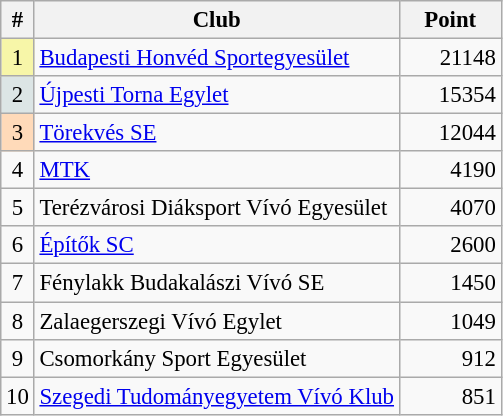<table class="wikitable" style="text-align:center; font-size:95%;">
<tr>
<th>#</th>
<th>Club</th>
<th style="width:4em; font-weight:bold;">Point</th>
</tr>
<tr align="center">
<td style="background:#F7F6A8;">1</td>
<td align="left"><a href='#'>Budapesti Honvéd Sportegyesület</a></td>
<td align="right">21148</td>
</tr>
<tr align="center">
<td style="background:#DCE5E5;">2</td>
<td align="left"><a href='#'>Újpesti Torna Egylet</a></td>
<td align="right">15354</td>
</tr>
<tr align="center">
<td style="background:#FFDAB9;">3</td>
<td align="left"><a href='#'>Törekvés SE</a></td>
<td align="right">12044</td>
</tr>
<tr align="center">
<td>4</td>
<td align="left"><a href='#'>MTK</a></td>
<td align="right">4190</td>
</tr>
<tr align="center">
<td>5</td>
<td align="left">Terézvárosi Diáksport Vívó Egyesület</td>
<td align="right">4070</td>
</tr>
<tr align="center">
<td>6</td>
<td align="left"><a href='#'>Építők SC</a></td>
<td align="right">2600</td>
</tr>
<tr align="center">
<td>7</td>
<td align="left">Fénylakk Budakalászi Vívó SE</td>
<td align="right">1450</td>
</tr>
<tr align="center">
<td>8</td>
<td align="left">Zalaegerszegi Vívó Egylet</td>
<td align="right">1049</td>
</tr>
<tr align="center">
<td>9</td>
<td align="left">Csomorkány Sport Egyesület</td>
<td align="right">912</td>
</tr>
<tr align="center">
<td>10</td>
<td align="left"><a href='#'>Szegedi Tudományegyetem Vívó Klub</a></td>
<td align="right">851</td>
</tr>
</table>
